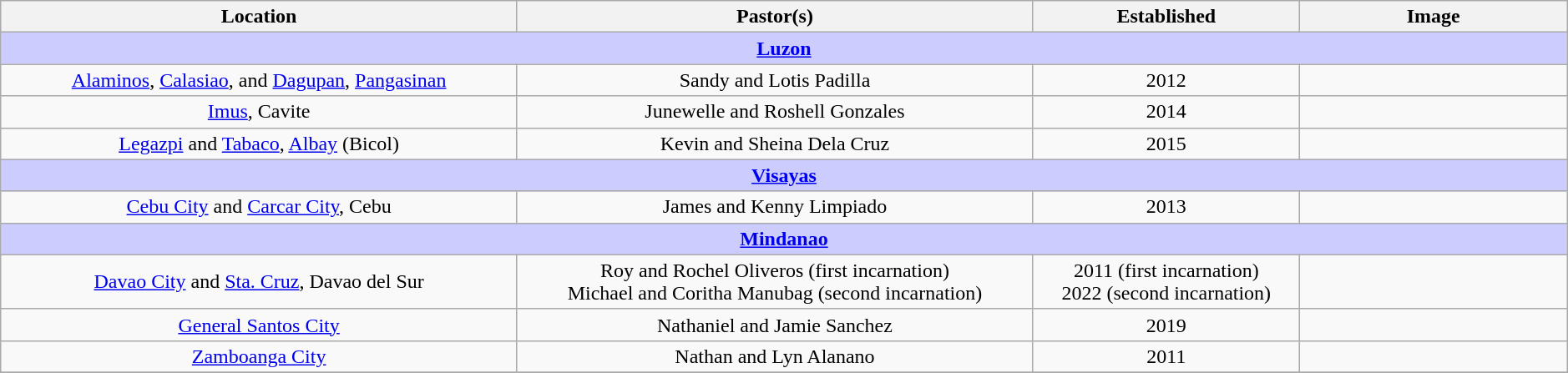<table class="wikitable plainrowheaders" style="margin:1em auto; text-align:center; width:99%">
<tr>
<th width="200" ! scope="col">Location</th>
<th width="200" ! scope="col">Pastor(s)</th>
<th width="100" ! scope="col">Established</th>
<th width="100" ! scope="col">Image</th>
</tr>
<tr>
<th colspan="5" style="background-color:#ccccff;"><a href='#'>Luzon</a></th>
</tr>
<tr>
<td><a href='#'>Alaminos</a>, <a href='#'>Calasiao</a>, and <a href='#'>Dagupan</a>,  <a href='#'>Pangasinan</a></td>
<td>Sandy and Lotis Padilla</td>
<td>2012</td>
<td></td>
</tr>
<tr>
<td><a href='#'>Imus</a>, Cavite</td>
<td>Junewelle and Roshell Gonzales</td>
<td>2014</td>
<td></td>
</tr>
<tr>
<td><a href='#'>Legazpi</a> and <a href='#'>Tabaco</a>, <a href='#'>Albay</a> (Bicol)</td>
<td>Kevin and Sheina Dela Cruz</td>
<td>2015</td>
<td></td>
</tr>
<tr>
<th colspan="5" style="background-color:#ccccff;"><a href='#'>Visayas</a></th>
</tr>
<tr>
<td><a href='#'>Cebu City</a> and <a href='#'>Carcar City</a>, Cebu</td>
<td>James and Kenny Limpiado</td>
<td>2013</td>
<td></td>
</tr>
<tr>
<th colspan="5" style="background-color:#ccccff;"><a href='#'>Mindanao</a></th>
</tr>
<tr>
<td><a href='#'>Davao City</a> and <a href='#'>Sta. Cruz</a>, Davao del Sur</td>
<td>Roy and Rochel Oliveros (first incarnation) <br> Michael and Coritha Manubag (second incarnation)</td>
<td>2011 (first incarnation) <br> 2022 (second incarnation)</td>
<td></td>
</tr>
<tr>
<td><a href='#'>General Santos City</a></td>
<td>Nathaniel and Jamie Sanchez</td>
<td>2019</td>
<td></td>
</tr>
<tr>
<td><a href='#'>Zamboanga City</a></td>
<td>Nathan and Lyn Alanano</td>
<td>2011</td>
<td></td>
</tr>
<tr>
</tr>
</table>
